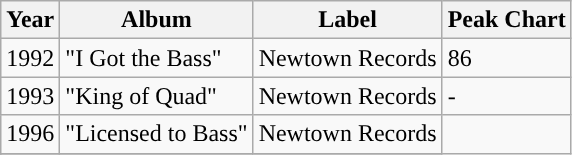<table class="wikitable">
<tr>
<th align="center" rowspan="1">Year</th>
<th align="center" rowspan="1">Album</th>
<th align="center" rowspan="1">Label</th>
<th align="center" rowspan="1">Peak Chart</th>
</tr>
<tr>
<td align="center">1992</td>
<td align="left">"I Got the Bass"</td>
<td align="left">Newtown Records</td>
<td align="left">86</td>
</tr>
<tr>
<td align="center">1993</td>
<td align="left">"King of Quad"</td>
<td align="left">Newtown Records</td>
<td align="left">-</td>
</tr>
<tr>
<td align="center">1996</td>
<td align="left">"Licensed to Bass"</td>
<td align="left">Newtown Records</td>
</tr>
<tr>
</tr>
<tr>
</tr>
</table>
